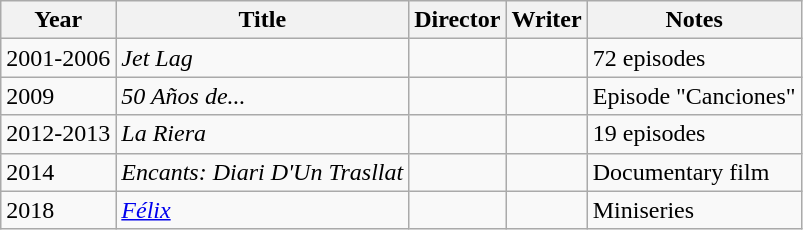<table class="wikitable">
<tr>
<th>Year</th>
<th>Title</th>
<th>Director</th>
<th>Writer</th>
<th>Notes</th>
</tr>
<tr>
<td>2001-2006</td>
<td><em>Jet Lag</em></td>
<td></td>
<td></td>
<td>72 episodes</td>
</tr>
<tr>
<td>2009</td>
<td><em>50 Años de...</em></td>
<td></td>
<td></td>
<td>Episode "Canciones"</td>
</tr>
<tr>
<td>2012-2013</td>
<td><em>La Riera</em></td>
<td></td>
<td></td>
<td>19 episodes</td>
</tr>
<tr>
<td>2014</td>
<td><em>Encants: Diari D'Un Trasllat</em></td>
<td></td>
<td></td>
<td>Documentary film</td>
</tr>
<tr>
<td>2018</td>
<td><em><a href='#'>Félix</a></em></td>
<td></td>
<td></td>
<td>Miniseries</td>
</tr>
</table>
